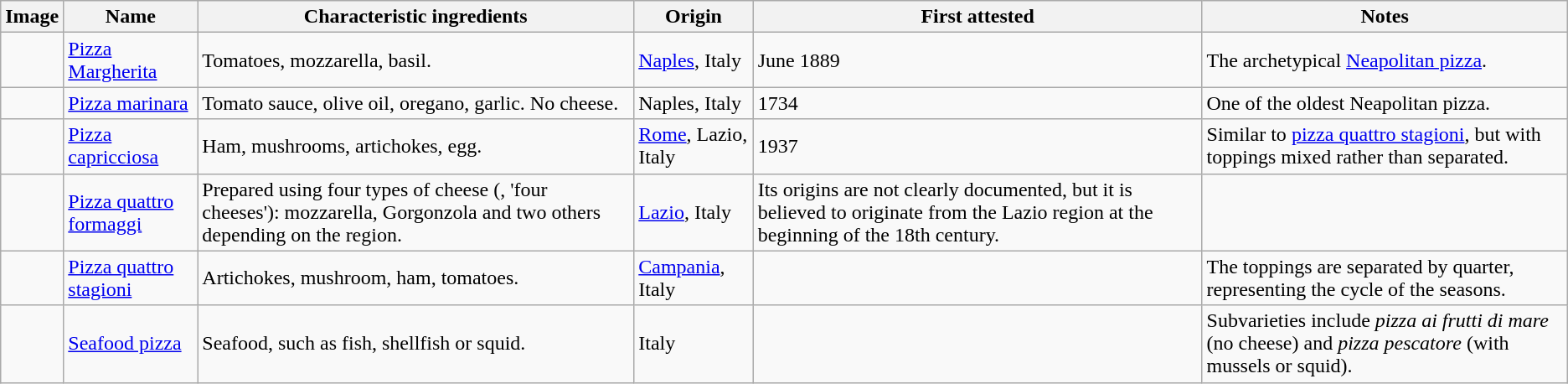<table class="wikitable sortable">
<tr>
<th class="unsortable">Image</th>
<th>Name</th>
<th>Characteristic ingredients</th>
<th>Origin</th>
<th>First attested</th>
<th>Notes</th>
</tr>
<tr>
<td></td>
<td><a href='#'>Pizza Margherita</a></td>
<td>Tomatoes, mozzarella, basil.</td>
<td><a href='#'>Naples</a>, Italy</td>
<td>June 1889</td>
<td>The archetypical <a href='#'>Neapolitan pizza</a>.</td>
</tr>
<tr>
<td></td>
<td><a href='#'>Pizza marinara</a></td>
<td>Tomato sauce, olive oil, oregano, garlic. No cheese.</td>
<td>Naples, Italy</td>
<td>1734</td>
<td>One of the oldest Neapolitan pizza.</td>
</tr>
<tr>
<td></td>
<td><a href='#'>Pizza capricciosa</a></td>
<td>Ham, mushrooms, artichokes, egg.</td>
<td><a href='#'>Rome</a>, Lazio, Italy</td>
<td>1937</td>
<td>Similar to <a href='#'>pizza quattro stagioni</a>, but with toppings mixed rather than separated.</td>
</tr>
<tr>
<td></td>
<td><a href='#'>Pizza quattro formaggi</a></td>
<td>Prepared using four types of cheese (, 'four cheeses'): mozzarella, Gorgonzola and two others depending on the region.</td>
<td><a href='#'>Lazio</a>, Italy</td>
<td>Its origins are not clearly documented, but it is believed to originate from the Lazio region at the beginning of the 18th century.</td>
<td></td>
</tr>
<tr>
<td></td>
<td><a href='#'>Pizza quattro stagioni</a></td>
<td>Artichokes, mushroom, ham, tomatoes.</td>
<td><a href='#'>Campania</a>, Italy</td>
<td></td>
<td>The toppings are separated by quarter, representing the cycle of the seasons.</td>
</tr>
<tr>
<td></td>
<td><a href='#'>Seafood pizza</a></td>
<td>Seafood, such as fish, shellfish or squid.</td>
<td>Italy</td>
<td></td>
<td>Subvarieties include <em>pizza ai frutti di mare</em> (no cheese) and <em>pizza pescatore</em> (with mussels or squid).</td>
</tr>
</table>
